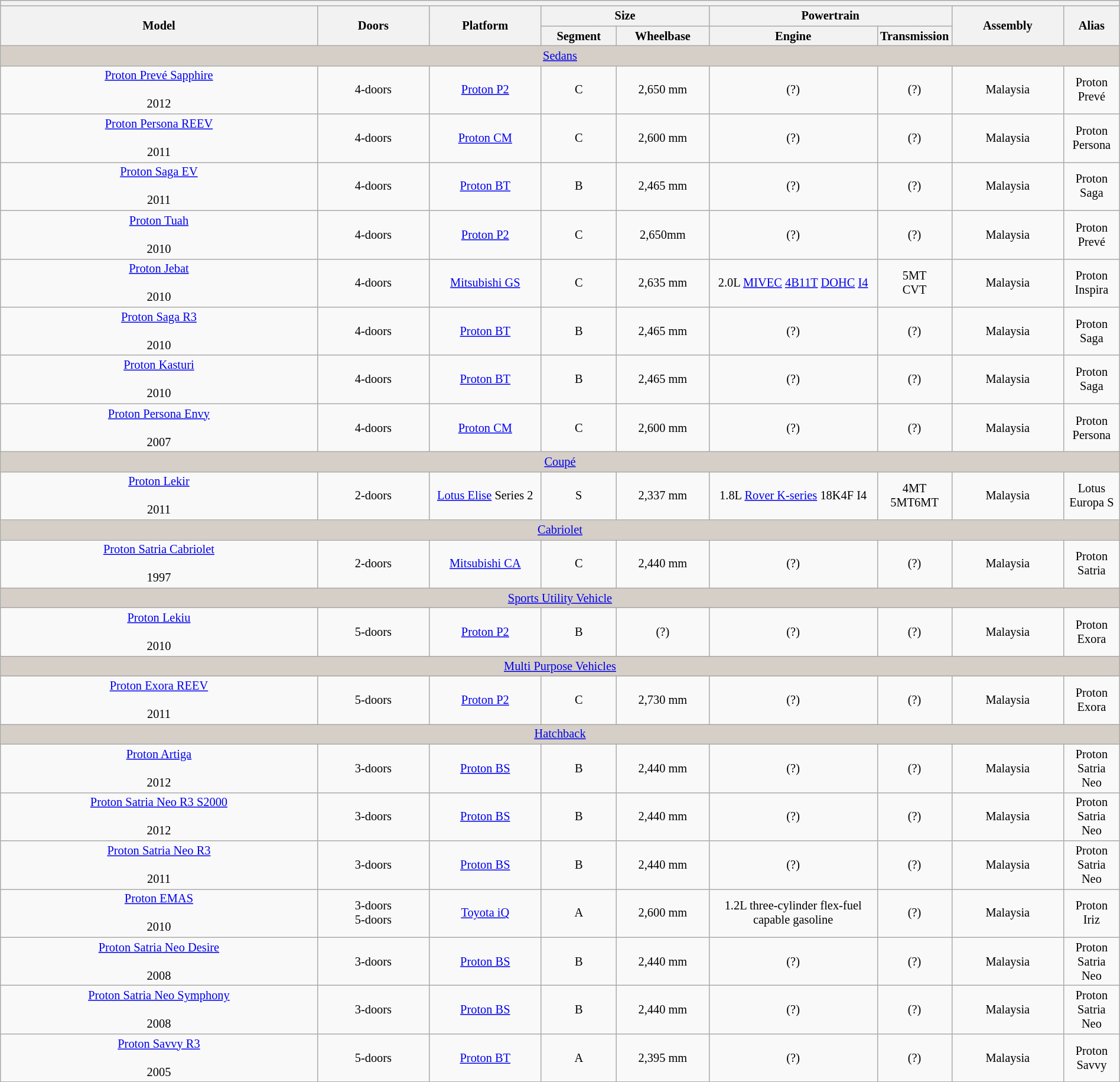<table class="wikitable" style="width:100%; font-size:85%; text-align:center;">
<tr bgcolor="#ececec">
<th colspan="9"></th>
</tr>
<tr>
<th rowspan="2">Model</th>
<th rowspan="2" style="width:10%;">Doors</th>
<th rowspan="2" style="width:10%;">Platform</th>
<th colspan="2" style="width:15%;">Size</th>
<th colspan="2" style="width:20%;">Powertrain</th>
<th rowspan="2" style="width:10%;">Assembly</th>
<th rowspan="2" style="width:5%;">Alias</th>
</tr>
<tr>
<th>Segment</th>
<th>Wheelbase</th>
<th>Engine</th>
<th>Transmission</th>
</tr>
<tr bgcolor="#d6cfc7">
<td colspan="9"><a href='#'>Sedans</a></td>
</tr>
<tr>
<td><a href='#'>Proton Prevé Sapphire</a><br><br>2012</td>
<td>4-doors</td>
<td><a href='#'>Proton P2</a></td>
<td>C</td>
<td>2,650 mm</td>
<td>(?)</td>
<td>(?)</td>
<td>Malaysia</td>
<td>Proton Prevé</td>
</tr>
<tr>
<td><a href='#'>Proton Persona REEV</a><br><br>2011</td>
<td>4-doors</td>
<td><a href='#'>Proton CM</a></td>
<td>C</td>
<td>2,600 mm</td>
<td>(?)</td>
<td>(?)</td>
<td>Malaysia</td>
<td>Proton Persona</td>
</tr>
<tr>
<td><a href='#'>Proton Saga EV</a><br><br>2011</td>
<td>4-doors</td>
<td><a href='#'>Proton BT</a></td>
<td>B</td>
<td>2,465 mm</td>
<td>(?)</td>
<td>(?)</td>
<td>Malaysia</td>
<td>Proton Saga</td>
</tr>
<tr>
<td><a href='#'>Proton Tuah</a><br><br>2010</td>
<td>4-doors</td>
<td><a href='#'>Proton P2</a></td>
<td>C</td>
<td>2,650mm</td>
<td>(?)</td>
<td>(?)</td>
<td>Malaysia</td>
<td>Proton Prevé</td>
</tr>
<tr>
<td><a href='#'>Proton Jebat</a><br> <br>2010</td>
<td>4-doors</td>
<td><a href='#'>Mitsubishi GS</a></td>
<td>C</td>
<td>2,635 mm</td>
<td>2.0L <a href='#'>MIVEC</a> <a href='#'>4B11T</a> <a href='#'>DOHC</a> <a href='#'>I4</a></td>
<td>5MT<br>CVT</td>
<td>Malaysia</td>
<td>Proton Inspira</td>
</tr>
<tr>
<td><a href='#'>Proton Saga R3</a><br><br>2010</td>
<td>4-doors</td>
<td><a href='#'>Proton BT</a></td>
<td>B</td>
<td>2,465 mm</td>
<td>(?)</td>
<td>(?)</td>
<td>Malaysia</td>
<td>Proton Saga</td>
</tr>
<tr>
<td><a href='#'>Proton Kasturi</a><br><br>2010</td>
<td>4-doors</td>
<td><a href='#'>Proton BT</a></td>
<td>B</td>
<td>2,465 mm</td>
<td>(?)</td>
<td>(?)</td>
<td>Malaysia</td>
<td>Proton Saga</td>
</tr>
<tr>
<td><a href='#'>Proton Persona Envy</a><br><br>2007</td>
<td>4-doors</td>
<td><a href='#'>Proton CM</a></td>
<td>C</td>
<td>2,600 mm</td>
<td>(?)</td>
<td>(?)</td>
<td>Malaysia</td>
<td>Proton Persona</td>
</tr>
<tr bgcolor="#d6cfc7">
<td colspan="9"><a href='#'>Coupé</a></td>
</tr>
<tr>
<td><a href='#'>Proton Lekir</a><br><br>2011</td>
<td>2-doors</td>
<td><a href='#'>Lotus Elise</a> Series 2</td>
<td>S</td>
<td>2,337 mm</td>
<td>1.8L <a href='#'>Rover K-series</a> 18K4F I4</td>
<td>4MT<br>5MT6MT</td>
<td>Malaysia</td>
<td>Lotus Europa S</td>
</tr>
<tr bgcolor="#d6cfc7">
<td colspan="9"><a href='#'>Cabriolet</a></td>
</tr>
<tr>
<td><a href='#'>Proton Satria Cabriolet</a><br><br>1997</td>
<td>2-doors</td>
<td><a href='#'>Mitsubishi CA</a></td>
<td>C</td>
<td>2,440 mm</td>
<td>(?)</td>
<td>(?)</td>
<td>Malaysia</td>
<td>Proton Satria</td>
</tr>
<tr bgcolor="#d6cfc7">
<td colspan="9"><a href='#'>Sports Utility Vehicle</a></td>
</tr>
<tr>
<td><a href='#'>Proton Lekiu</a><br><br>2010</td>
<td>5-doors</td>
<td><a href='#'>Proton P2</a></td>
<td>B</td>
<td>(?)</td>
<td>(?)</td>
<td>(?)</td>
<td>Malaysia</td>
<td>Proton Exora</td>
</tr>
<tr bgcolor="#d6cfc7">
<td colspan="9"><a href='#'>Multi Purpose Vehicles</a></td>
</tr>
<tr>
<td><a href='#'>Proton Exora REEV</a><br><br>2011</td>
<td>5-doors</td>
<td><a href='#'>Proton P2</a></td>
<td>C</td>
<td>2,730 mm</td>
<td>(?)</td>
<td>(?)</td>
<td>Malaysia</td>
<td>Proton Exora</td>
</tr>
<tr bgcolor="#d6cfc7">
<td colspan="9"><a href='#'>Hatchback</a></td>
</tr>
<tr>
<td><a href='#'>Proton Artiga</a><br><br>2012</td>
<td>3-doors</td>
<td><a href='#'>Proton BS</a></td>
<td>B</td>
<td>2,440 mm</td>
<td>(?)</td>
<td>(?)</td>
<td>Malaysia</td>
<td>Proton Satria Neo</td>
</tr>
<tr>
<td><a href='#'>Proton Satria Neo R3 S2000</a><br><br>2012</td>
<td>3-doors</td>
<td><a href='#'>Proton BS</a></td>
<td>B</td>
<td>2,440 mm</td>
<td>(?)</td>
<td>(?)</td>
<td>Malaysia</td>
<td>Proton Satria Neo</td>
</tr>
<tr>
<td><a href='#'>Proton Satria Neo R3</a><br><br>2011</td>
<td>3-doors</td>
<td><a href='#'>Proton BS</a></td>
<td>B</td>
<td>2,440 mm</td>
<td>(?)</td>
<td>(?)</td>
<td>Malaysia</td>
<td>Proton Satria Neo</td>
</tr>
<tr>
<td><a href='#'>Proton EMAS</a><br><br>2010</td>
<td>3-doors<br>5-doors</td>
<td><a href='#'>Toyota iQ</a></td>
<td>A</td>
<td>2,600 mm</td>
<td>1.2L three-cylinder flex-fuel capable gasoline</td>
<td>(?)</td>
<td>Malaysia</td>
<td>Proton Iriz</td>
</tr>
<tr>
<td><a href='#'>Proton Satria Neo Desire</a><br><br>2008</td>
<td>3-doors</td>
<td><a href='#'>Proton BS</a></td>
<td>B</td>
<td>2,440 mm</td>
<td>(?)</td>
<td>(?)</td>
<td>Malaysia</td>
<td>Proton Satria Neo</td>
</tr>
<tr>
<td><a href='#'>Proton Satria Neo Symphony</a><br><br>2008</td>
<td>3-doors</td>
<td><a href='#'>Proton BS</a></td>
<td>B</td>
<td>2,440 mm</td>
<td>(?)</td>
<td>(?)</td>
<td>Malaysia</td>
<td>Proton Satria Neo</td>
</tr>
<tr>
<td><a href='#'>Proton Savvy R3</a><br><br>2005</td>
<td>5-doors</td>
<td><a href='#'>Proton BT</a></td>
<td>A</td>
<td>2,395 mm</td>
<td>(?)</td>
<td>(?)</td>
<td>Malaysia</td>
<td>Proton Savvy</td>
</tr>
</table>
